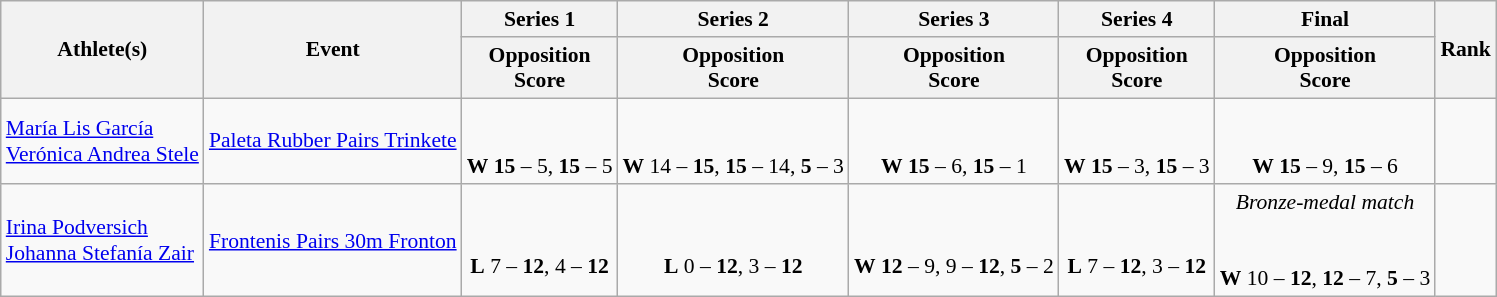<table class="wikitable" style="font-size:90%">
<tr>
<th rowspan="2">Athlete(s)</th>
<th rowspan="2">Event</th>
<th>Series 1</th>
<th>Series 2</th>
<th>Series 3</th>
<th>Series 4</th>
<th>Final</th>
<th rowspan=2>Rank</th>
</tr>
<tr>
<th>Opposition <br> Score</th>
<th>Opposition <br> Score</th>
<th>Opposition <br> Score</th>
<th>Opposition <br> Score</th>
<th>Opposition <br> Score</th>
</tr>
<tr>
<td><a href='#'>María Lis García</a><br><a href='#'>Verónica Andrea Stele</a></td>
<td><a href='#'>Paleta Rubber Pairs Trinkete</a></td>
<td align=center><br><br><strong>W</strong> <strong>15</strong> – 5, <strong>15</strong> – 5</td>
<td align=center><br><br><strong>W</strong> 14 – <strong>15</strong>, <strong>15</strong> – 14, <strong>5</strong> – 3</td>
<td align=center><br><br><strong>W</strong> <strong>15</strong> – 6, <strong>15</strong> – 1</td>
<td align=center><br><br><strong>W</strong> <strong>15</strong> – 3, <strong>15</strong> – 3</td>
<td align=center><br><br><strong>W</strong> <strong>15</strong> – 9, <strong>15</strong> – 6</td>
<td align=center></td>
</tr>
<tr>
<td><a href='#'>Irina Podversich</a><br><a href='#'>Johanna Stefanía Zair</a></td>
<td><a href='#'>Frontenis Pairs 30m Fronton</a></td>
<td align=center><br><br><strong>L</strong> 7 – <strong>12</strong>, 4 – <strong>12</strong></td>
<td align=center><br><br><strong>L</strong> 0 – <strong>12</strong>, 3 – <strong>12</strong></td>
<td align=center><br><br><strong>W</strong> <strong>12</strong> – 9, 9 – <strong>12</strong>, <strong>5</strong> – 2</td>
<td align=center><br><br><strong>L</strong> 7 – <strong>12</strong>, 3 – <strong>12</strong></td>
<td align=center><em>Bronze-medal match</em><br><br><br><strong>W</strong> 10 – <strong>12</strong>, <strong>12</strong> – 7, <strong>5</strong> – 3</td>
<td align=center></td>
</tr>
</table>
